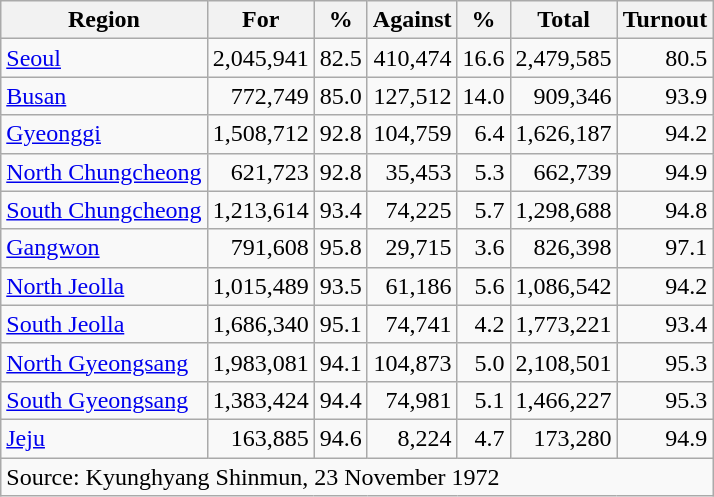<table class="wikitable sortable" style=text-align:right>
<tr>
<th>Region</th>
<th>For</th>
<th>%</th>
<th>Against</th>
<th>%</th>
<th>Total</th>
<th>Turnout</th>
</tr>
<tr>
<td align=left><a href='#'>Seoul</a></td>
<td>2,045,941</td>
<td>82.5</td>
<td>410,474</td>
<td>16.6</td>
<td>2,479,585</td>
<td>80.5</td>
</tr>
<tr>
<td align=left><a href='#'>Busan</a></td>
<td>772,749</td>
<td>85.0</td>
<td>127,512</td>
<td>14.0</td>
<td>909,346</td>
<td>93.9</td>
</tr>
<tr>
<td align=left><a href='#'>Gyeonggi</a></td>
<td>1,508,712</td>
<td>92.8</td>
<td>104,759</td>
<td>6.4</td>
<td>1,626,187</td>
<td>94.2</td>
</tr>
<tr>
<td align=left><a href='#'>North Chungcheong</a></td>
<td>621,723</td>
<td>92.8</td>
<td>35,453</td>
<td>5.3</td>
<td>662,739</td>
<td>94.9</td>
</tr>
<tr>
<td align=left><a href='#'>South Chungcheong</a></td>
<td>1,213,614</td>
<td>93.4</td>
<td>74,225</td>
<td>5.7</td>
<td>1,298,688</td>
<td>94.8</td>
</tr>
<tr>
<td align=left><a href='#'>Gangwon</a></td>
<td>791,608</td>
<td>95.8</td>
<td>29,715</td>
<td>3.6</td>
<td>826,398</td>
<td>97.1</td>
</tr>
<tr>
<td align=left><a href='#'>North Jeolla</a></td>
<td>1,015,489</td>
<td>93.5</td>
<td>61,186</td>
<td>5.6</td>
<td>1,086,542</td>
<td>94.2</td>
</tr>
<tr>
<td align=left><a href='#'>South Jeolla</a></td>
<td>1,686,340</td>
<td>95.1</td>
<td>74,741</td>
<td>4.2</td>
<td>1,773,221</td>
<td>93.4</td>
</tr>
<tr>
<td align=left><a href='#'>North Gyeongsang</a></td>
<td>1,983,081</td>
<td>94.1</td>
<td>104,873</td>
<td>5.0</td>
<td>2,108,501</td>
<td>95.3</td>
</tr>
<tr>
<td align=left><a href='#'>South Gyeongsang</a></td>
<td>1,383,424</td>
<td>94.4</td>
<td>74,981</td>
<td>5.1</td>
<td>1,466,227</td>
<td>95.3</td>
</tr>
<tr>
<td align=left><a href='#'>Jeju</a></td>
<td>163,885</td>
<td>94.6</td>
<td>8,224</td>
<td>4.7</td>
<td>173,280</td>
<td>94.9</td>
</tr>
<tr class=sortbottom>
<td colspan=7 align=left>Source: Kyunghyang Shinmun, 23 November 1972</td>
</tr>
</table>
